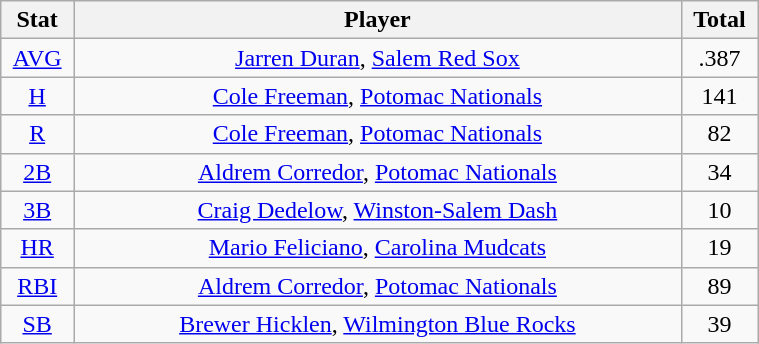<table class="wikitable" width="40%" style="text-align:center;">
<tr>
<th width="5%">Stat</th>
<th width="60%">Player</th>
<th width="5%">Total</th>
</tr>
<tr>
<td><a href='#'>AVG</a></td>
<td><a href='#'>Jarren Duran</a>, <a href='#'>Salem Red Sox</a></td>
<td>.387</td>
</tr>
<tr>
<td><a href='#'>H</a></td>
<td><a href='#'>Cole Freeman</a>, <a href='#'>Potomac Nationals</a></td>
<td>141</td>
</tr>
<tr>
<td><a href='#'>R</a></td>
<td><a href='#'>Cole Freeman</a>, <a href='#'>Potomac Nationals</a></td>
<td>82</td>
</tr>
<tr>
<td><a href='#'>2B</a></td>
<td><a href='#'>Aldrem Corredor</a>, <a href='#'>Potomac Nationals</a></td>
<td>34</td>
</tr>
<tr>
<td><a href='#'>3B</a></td>
<td><a href='#'>Craig Dedelow</a>, <a href='#'>Winston-Salem Dash</a></td>
<td>10</td>
</tr>
<tr>
<td><a href='#'>HR</a></td>
<td><a href='#'>Mario Feliciano</a>, <a href='#'>Carolina Mudcats</a></td>
<td>19</td>
</tr>
<tr>
<td><a href='#'>RBI</a></td>
<td><a href='#'>Aldrem Corredor</a>, <a href='#'>Potomac Nationals</a></td>
<td>89</td>
</tr>
<tr>
<td><a href='#'>SB</a></td>
<td><a href='#'>Brewer Hicklen</a>, <a href='#'>Wilmington Blue Rocks</a></td>
<td>39</td>
</tr>
</table>
